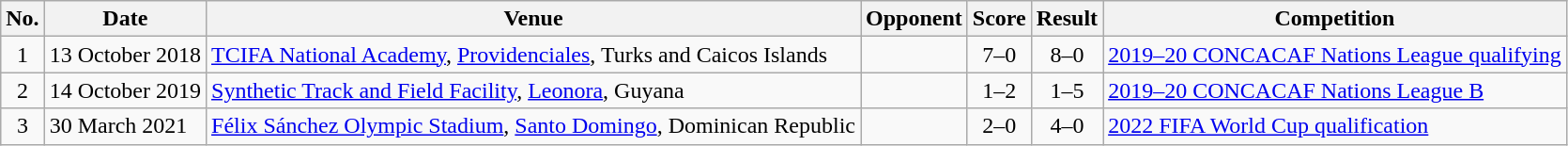<table class="wikitable sortable">
<tr>
<th scope="col">No.</th>
<th scope="col">Date</th>
<th scope="col">Venue</th>
<th scope="col">Opponent</th>
<th scope="col">Score</th>
<th scope="col">Result</th>
<th scope="col">Competition</th>
</tr>
<tr>
<td style="text-align:center">1</td>
<td>13 October 2018</td>
<td><a href='#'>TCIFA National Academy</a>, <a href='#'>Providenciales</a>, Turks and Caicos Islands</td>
<td></td>
<td style="text-align:center">7–0</td>
<td style="text-align:center">8–0</td>
<td><a href='#'>2019–20 CONCACAF Nations League qualifying</a></td>
</tr>
<tr>
<td style="text-align:center">2</td>
<td>14 October 2019</td>
<td><a href='#'>Synthetic Track and Field Facility</a>, <a href='#'>Leonora</a>, Guyana</td>
<td></td>
<td style="text-align:center">1–2</td>
<td style="text-align:center">1–5</td>
<td><a href='#'>2019–20 CONCACAF Nations League B</a></td>
</tr>
<tr>
<td style="text-align:center">3</td>
<td>30 March 2021</td>
<td><a href='#'>Félix Sánchez Olympic Stadium</a>, <a href='#'>Santo Domingo</a>, Dominican Republic</td>
<td></td>
<td style="text-align:center">2–0</td>
<td style="text-align:center">4–0</td>
<td><a href='#'>2022 FIFA World Cup qualification</a></td>
</tr>
</table>
